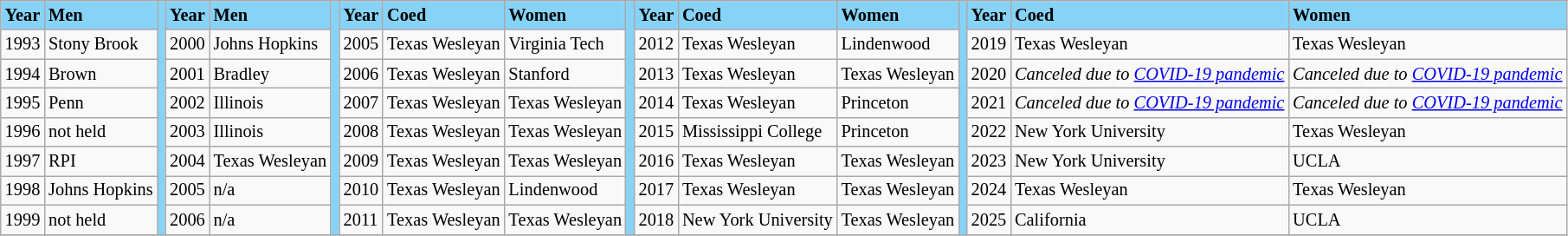<table class="wikitable" style="font-size:85%;">
<tr ! style="background-color: #87D3F8;">
<td><strong>Year</strong></td>
<td><strong>Men</strong></td>
<td rowspan=8></td>
<td><strong>Year</strong></td>
<td><strong>Men</strong></td>
<td rowspan=8></td>
<td><strong>Year</strong></td>
<td><strong>Coed</strong></td>
<td><strong>Women</strong></td>
<td rowspan=8></td>
<td><strong>Year</strong></td>
<td><strong>Coed</strong></td>
<td><strong>Women</strong></td>
<td rowspan=8></td>
<td><strong>Year</strong></td>
<td><strong>Coed</strong></td>
<td><strong>Women</strong></td>
</tr>
<tr --->
<td>1993</td>
<td>Stony Brook</td>
<td>2000</td>
<td>Johns Hopkins</td>
<td>2005</td>
<td>Texas Wesleyan</td>
<td>Virginia Tech</td>
<td>2012</td>
<td>Texas Wesleyan</td>
<td>Lindenwood</td>
<td>2019</td>
<td>Texas Wesleyan</td>
<td>Texas Wesleyan</td>
</tr>
<tr --->
<td>1994</td>
<td>Brown</td>
<td>2001</td>
<td>Bradley</td>
<td>2006</td>
<td>Texas Wesleyan</td>
<td>Stanford</td>
<td>2013</td>
<td>Texas Wesleyan</td>
<td>Texas Wesleyan</td>
<td>2020</td>
<td><em>Canceled due to <a href='#'>COVID-19 pandemic</a></em></td>
<td><em>Canceled due to <a href='#'>COVID-19 pandemic</a></em></td>
</tr>
<tr --->
<td>1995</td>
<td>Penn</td>
<td>2002</td>
<td>Illinois</td>
<td>2007</td>
<td>Texas Wesleyan</td>
<td>Texas Wesleyan</td>
<td>2014</td>
<td>Texas Wesleyan</td>
<td>Princeton</td>
<td>2021</td>
<td><em>Canceled due to <a href='#'>COVID-19 pandemic</a></em></td>
<td><em>Canceled due to <a href='#'>COVID-19 pandemic</a></em></td>
</tr>
<tr --->
<td>1996</td>
<td>not held</td>
<td>2003</td>
<td>Illinois</td>
<td>2008</td>
<td>Texas Wesleyan</td>
<td>Texas Wesleyan</td>
<td>2015</td>
<td>Mississippi College</td>
<td>Princeton</td>
<td>2022</td>
<td>New York University</td>
<td>Texas Wesleyan</td>
</tr>
<tr --->
<td>1997</td>
<td>RPI</td>
<td>2004</td>
<td>Texas Wesleyan</td>
<td>2009</td>
<td>Texas Wesleyan</td>
<td>Texas Wesleyan</td>
<td>2016</td>
<td>Texas Wesleyan</td>
<td>Texas Wesleyan</td>
<td>2023</td>
<td>New York University</td>
<td>UCLA</td>
</tr>
<tr --->
<td>1998</td>
<td>Johns Hopkins</td>
<td>2005</td>
<td>n/a</td>
<td>2010</td>
<td>Texas Wesleyan</td>
<td>Lindenwood</td>
<td>2017</td>
<td>Texas Wesleyan</td>
<td>Texas Wesleyan</td>
<td>2024</td>
<td>Texas Wesleyan</td>
<td>Texas Wesleyan</td>
</tr>
<tr --->
<td>1999</td>
<td>not held</td>
<td>2006</td>
<td>n/a</td>
<td>2011</td>
<td>Texas Wesleyan</td>
<td>Texas Wesleyan</td>
<td>2018</td>
<td>New York University</td>
<td>Texas Wesleyan</td>
<td>2025</td>
<td>California</td>
<td>UCLA</td>
</tr>
<tr --->
</tr>
</table>
